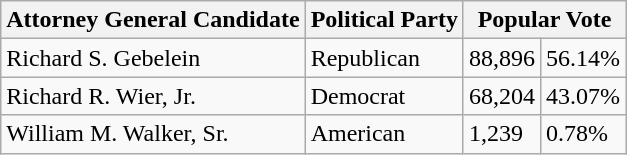<table class="wikitable">
<tr>
<th>Attorney General Candidate</th>
<th>Political Party</th>
<th colspan="2">Popular Vote</th>
</tr>
<tr>
<td>Richard S. Gebelein</td>
<td>Republican</td>
<td>88,896</td>
<td>56.14%</td>
</tr>
<tr>
<td>Richard R. Wier, Jr.</td>
<td>Democrat</td>
<td>68,204</td>
<td>43.07%</td>
</tr>
<tr>
<td>William M. Walker, Sr.</td>
<td>American</td>
<td>1,239</td>
<td>0.78%</td>
</tr>
</table>
